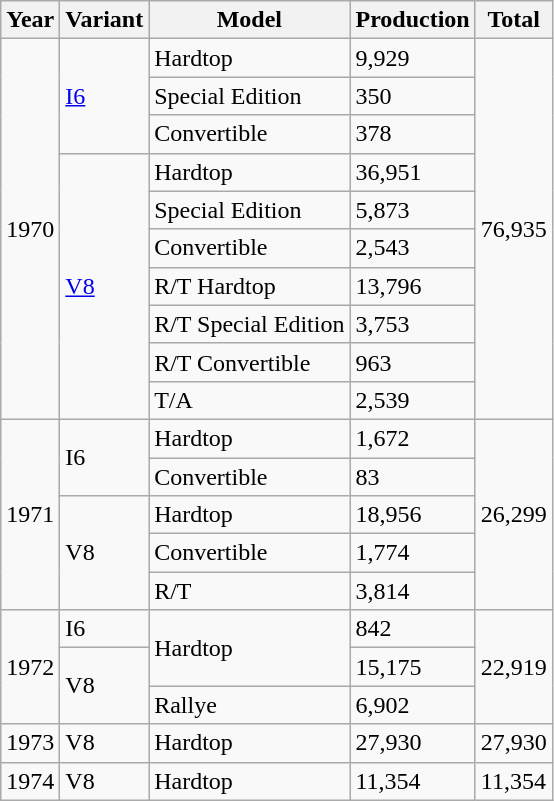<table class="wikitable">
<tr>
<th>Year</th>
<th>Variant</th>
<th>Model</th>
<th>Production</th>
<th>Total</th>
</tr>
<tr>
<td rowspan=10>1970</td>
<td rowspan= 3><a href='#'>I6</a></td>
<td>Hardtop</td>
<td>9,929</td>
<td rowspan=10>76,935</td>
</tr>
<tr>
<td>Special Edition</td>
<td>350</td>
</tr>
<tr>
<td>Convertible</td>
<td>378</td>
</tr>
<tr>
<td rowspan= 7><a href='#'>V8</a></td>
<td>Hardtop</td>
<td>36,951</td>
</tr>
<tr>
<td>Special Edition</td>
<td>5,873</td>
</tr>
<tr>
<td>Convertible</td>
<td>2,543</td>
</tr>
<tr>
<td>R/T Hardtop</td>
<td>13,796</td>
</tr>
<tr>
<td>R/T Special Edition</td>
<td>3,753</td>
</tr>
<tr>
<td>R/T Convertible</td>
<td>963</td>
</tr>
<tr>
<td>T/A</td>
<td>2,539</td>
</tr>
<tr>
<td rowspan= 5>1971</td>
<td rowspan= 2>I6</td>
<td>Hardtop</td>
<td>1,672</td>
<td rowspan= 5>26,299</td>
</tr>
<tr>
<td>Convertible</td>
<td>83</td>
</tr>
<tr>
<td rowspan= 3>V8</td>
<td>Hardtop</td>
<td>18,956</td>
</tr>
<tr>
<td>Convertible</td>
<td>1,774</td>
</tr>
<tr>
<td>R/T</td>
<td>3,814</td>
</tr>
<tr>
<td rowspan= 3>1972</td>
<td>I6</td>
<td rowspan= 2>Hardtop</td>
<td>842</td>
<td rowspan= 3>22,919</td>
</tr>
<tr>
<td rowspan= 2>V8</td>
<td>15,175</td>
</tr>
<tr>
<td>Rallye</td>
<td>6,902</td>
</tr>
<tr>
<td>1973</td>
<td>V8</td>
<td>Hardtop</td>
<td>27,930</td>
<td>27,930</td>
</tr>
<tr>
<td>1974</td>
<td>V8</td>
<td>Hardtop</td>
<td>11,354</td>
<td>11,354</td>
</tr>
</table>
